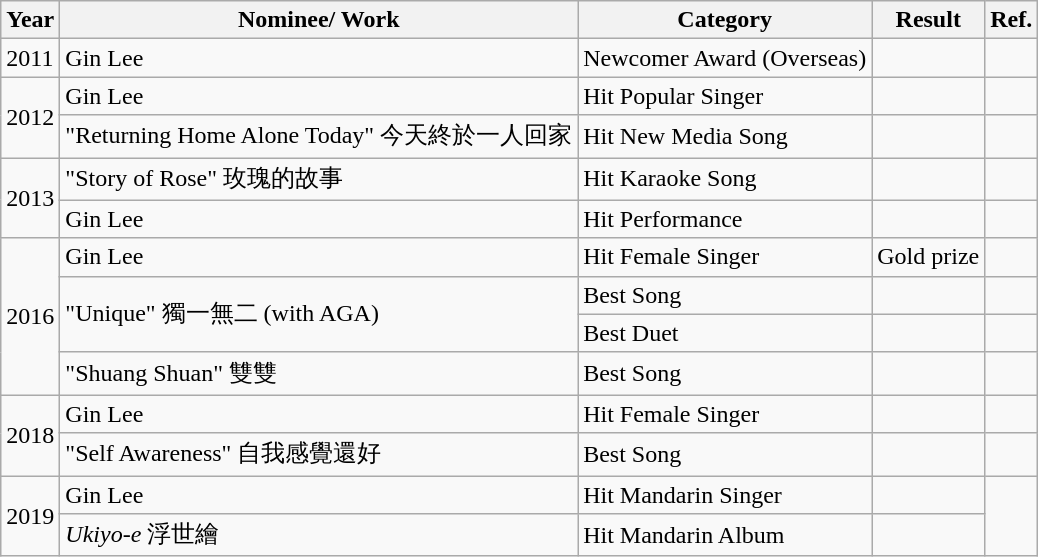<table class="wikitable">
<tr>
<th>Year</th>
<th>Nominee/ Work</th>
<th>Category</th>
<th>Result</th>
<th>Ref.</th>
</tr>
<tr>
<td>2011</td>
<td>Gin Lee</td>
<td>Newcomer Award (Overseas)</td>
<td></td>
<td></td>
</tr>
<tr>
<td rowspan="2">2012</td>
<td>Gin Lee</td>
<td>Hit Popular Singer</td>
<td></td>
<td></td>
</tr>
<tr>
<td>"Returning Home Alone Today" 今天終於一人回家</td>
<td>Hit New Media Song</td>
<td></td>
<td></td>
</tr>
<tr>
<td rowspan="2">2013</td>
<td>"Story of Rose" 玫瑰的故事</td>
<td>Hit Karaoke Song</td>
<td></td>
<td></td>
</tr>
<tr>
<td>Gin Lee</td>
<td>Hit Performance</td>
<td></td>
<td></td>
</tr>
<tr>
<td rowspan="4">2016</td>
<td>Gin Lee</td>
<td>Hit Female Singer</td>
<td>Gold prize</td>
<td></td>
</tr>
<tr>
<td rowspan="2">"Unique" 獨一無二 (with AGA)</td>
<td>Best Song</td>
<td></td>
<td></td>
</tr>
<tr>
<td>Best Duet</td>
<td></td>
<td></td>
</tr>
<tr>
<td>"Shuang Shuan" 雙雙</td>
<td>Best Song</td>
<td></td>
<td></td>
</tr>
<tr>
<td rowspan="2">2018</td>
<td>Gin Lee</td>
<td>Hit Female Singer</td>
<td></td>
<td></td>
</tr>
<tr>
<td>"Self Awareness" 自我感覺還好</td>
<td Best Song>Best Song</td>
<td></td>
<td></td>
</tr>
<tr>
<td rowspan="2">2019</td>
<td>Gin Lee</td>
<td>Hit Mandarin Singer</td>
<td></td>
<td rowspan="2"></td>
</tr>
<tr>
<td><em>Ukiyo-e</em> 浮世繪</td>
<td Hit Mandarin Album>Hit Mandarin Album</td>
<td></td>
</tr>
</table>
